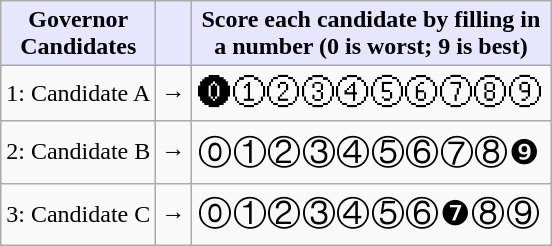<table class="wikitable floatright">
<tr>
<th style="background-color:#e6e6ff">Governor<br>Candidates</th>
<th style="background-color:#e6e6ff"></th>
<th style="background-color:#e6e6ff">Score each candidate by filling in<br>a number (0 is worst; 9 is best)</th>
</tr>
<tr>
<td>1: Candidate A</td>
<td>→</td>
<td style="font-size:17pt; font-family:Calibri"><span>⓿</span>①②③④⑤⑥⑦⑧⑨</td>
</tr>
<tr>
<td>2: Candidate B</td>
<td>→</td>
<td style="font-size:17pt; font-family:Calibri">⓪①②③④⑤⑥⑦⑧<span>❾</span></td>
</tr>
<tr>
<td>3: Candidate C</td>
<td>→</td>
<td style="font-size:17pt; font-family:Calibri">⓪①②③④⑤⑥<span>❼</span>⑧⑨</td>
</tr>
</table>
